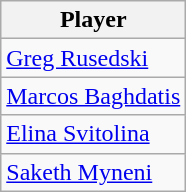<table class="wikitable">
<tr>
<th>Player</th>
</tr>
<tr>
<td> <a href='#'>Greg Rusedski</a></td>
</tr>
<tr>
<td> <a href='#'>Marcos Baghdatis</a></td>
</tr>
<tr>
<td> <a href='#'>Elina Svitolina</a></td>
</tr>
<tr>
<td> <a href='#'>Saketh Myneni</a></td>
</tr>
</table>
